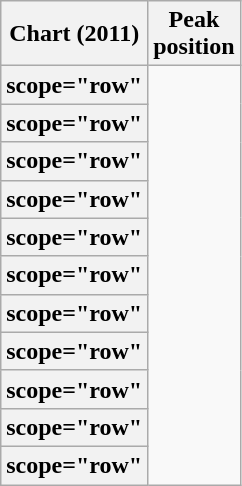<table class="wikitable sortable plainrowheaders" style="text-align:center">
<tr>
<th scope="col">Chart (2011)</th>
<th scope="col">Peak<br>position</th>
</tr>
<tr>
<th>scope="row" </th>
</tr>
<tr>
<th>scope="row" </th>
</tr>
<tr>
<th>scope="row" </th>
</tr>
<tr>
<th>scope="row" </th>
</tr>
<tr>
<th>scope="row" </th>
</tr>
<tr>
<th>scope="row" </th>
</tr>
<tr>
<th>scope="row" </th>
</tr>
<tr>
<th>scope="row" </th>
</tr>
<tr>
<th>scope="row" </th>
</tr>
<tr>
<th>scope="row" </th>
</tr>
<tr>
<th>scope="row" </th>
</tr>
</table>
